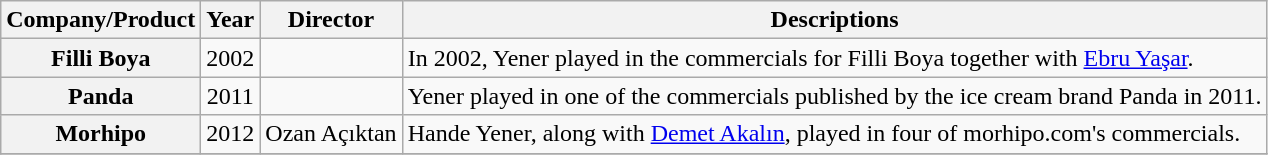<table class="wikitable sortable plainrowheaders" style="text-align:center;">
<tr>
<th scope="col">Company/Product</th>
<th scope="col">Year</th>
<th scope="col">Director</th>
<th scope="col" class="unsortable">Descriptions</th>
</tr>
<tr>
<th scope="row">Filli Boya</th>
<td>2002</td>
<td></td>
<td style="text-align:left;">In 2002, Yener played in the commercials for Filli Boya together with <a href='#'>Ebru Yaşar</a>.</td>
</tr>
<tr>
<th scope="row">Panda</th>
<td>2011</td>
<td></td>
<td style="text-align:left;">Yener played in one of the commercials published by the ice cream brand Panda in 2011.</td>
</tr>
<tr>
<th scope="row">Morhipo</th>
<td>2012</td>
<td>Ozan Açıktan</td>
<td style="text-align:left;">Hande Yener, along with <a href='#'>Demet Akalın</a>, played in four of morhipo.com's commercials.</td>
</tr>
<tr>
</tr>
</table>
